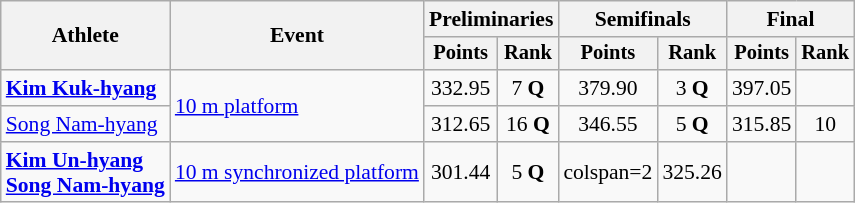<table class=wikitable style="font-size:90%;">
<tr>
<th rowspan="2">Athlete</th>
<th rowspan="2">Event</th>
<th colspan="2">Preliminaries</th>
<th colspan="2">Semifinals</th>
<th colspan="2">Final</th>
</tr>
<tr style="font-size:95%">
<th>Points</th>
<th>Rank</th>
<th>Points</th>
<th>Rank</th>
<th>Points</th>
<th>Rank</th>
</tr>
<tr align=center>
<td align=left><strong><a href='#'>Kim Kuk-hyang</a></strong></td>
<td align=left rowspan=2><a href='#'>10 m platform</a></td>
<td>332.95</td>
<td>7 <strong>Q</strong></td>
<td>379.90</td>
<td>3 <strong>Q</strong></td>
<td>397.05</td>
<td></td>
</tr>
<tr align=center>
<td align=left><a href='#'>Song Nam-hyang</a></td>
<td>312.65</td>
<td>16 <strong>Q</strong></td>
<td>346.55</td>
<td>5 <strong>Q</strong></td>
<td>315.85</td>
<td>10</td>
</tr>
<tr align=center>
<td align=left><strong><a href='#'>Kim Un-hyang</a><br><a href='#'>Song Nam-hyang</a></strong></td>
<td align=left><a href='#'>10 m synchronized platform</a></td>
<td>301.44</td>
<td>5 <strong>Q</strong></td>
<td>colspan=2 </td>
<td>325.26</td>
<td></td>
</tr>
</table>
